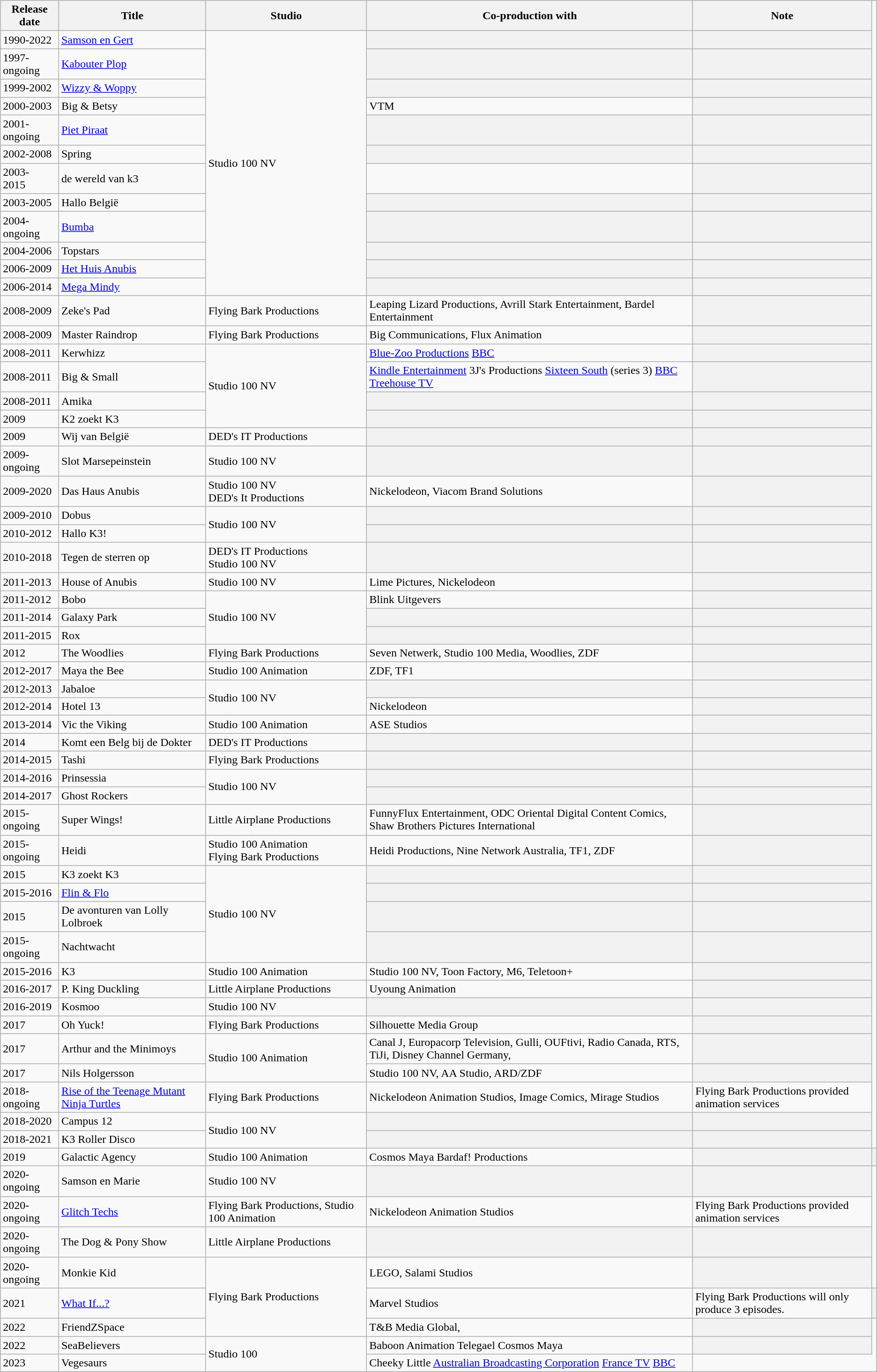<table class="wikitable sortable">
<tr>
<th>Release date</th>
<th>Title</th>
<th>Studio</th>
<th>Co-production with</th>
<th>Note</th>
</tr>
<tr>
<td>1990-2022</td>
<td><a href='#'>Samson en Gert</a></td>
<td rowspan="12">Studio 100 NV</td>
<th></th>
<th></th>
</tr>
<tr>
<td>1997-ongoing</td>
<td><a href='#'>Kabouter Plop</a></td>
<th></th>
<th></th>
</tr>
<tr>
<td>1999-2002</td>
<td><a href='#'>Wizzy & Woppy</a></td>
<th></th>
<th></th>
</tr>
<tr>
<td>2000-2003</td>
<td>Big & Betsy</td>
<td>VTM</td>
<th></th>
</tr>
<tr>
<td>2001-ongoing</td>
<td><a href='#'>Piet Piraat</a></td>
<th></th>
<th></th>
</tr>
<tr>
<td>2002-2008</td>
<td>Spring</td>
<th></th>
<th></th>
</tr>
<tr>
<td>2003-<br>2015</td>
<td>de wereld van k3</td>
<td></td>
<th></th>
</tr>
<tr>
<td>2003-2005</td>
<td>Hallo België</td>
<th></th>
<th></th>
</tr>
<tr>
<td>2004-ongoing</td>
<td><a href='#'>Bumba</a></td>
<th></th>
<th></th>
</tr>
<tr>
<td>2004-2006</td>
<td>Topstars</td>
<th></th>
<th></th>
</tr>
<tr>
<td>2006-2009</td>
<td><a href='#'>Het Huis Anubis</a></td>
<th></th>
<th></th>
</tr>
<tr>
<td>2006-2014</td>
<td><a href='#'>Mega Mindy</a></td>
<th></th>
<th></th>
</tr>
<tr>
<td>2008-2009</td>
<td>Zeke's Pad</td>
<td>Flying Bark Productions</td>
<td>Leaping Lizard Productions, Avrill Stark Entertainment, Bardel Entertainment</td>
<th></th>
</tr>
<tr>
<td>2008-2009</td>
<td>Master Raindrop</td>
<td>Flying Bark Productions</td>
<td>Big Communications, Flux Animation</td>
<th></th>
</tr>
<tr>
<td>2008-2011</td>
<td>Kerwhizz</td>
<td rowspan="4">Studio 100 NV</td>
<td><a href='#'>Blue-Zoo Productions</a> <a href='#'>BBC</a></td>
<th></th>
</tr>
<tr>
<td>2008-2011</td>
<td>Big & Small</td>
<td><a href='#'>Kindle Entertainment</a> 3J's Productions <a href='#'>Sixteen South</a> (series 3) <a href='#'>BBC</a> <a href='#'>Treehouse TV</a></td>
<th></th>
</tr>
<tr>
<td>2008-2011</td>
<td>Amika</td>
<th></th>
<th></th>
</tr>
<tr>
<td>2009</td>
<td>K2 zoekt K3</td>
<th></th>
<th></th>
</tr>
<tr>
<td>2009</td>
<td>Wij van België</td>
<td>DED's IT Productions</td>
<th></th>
<th></th>
</tr>
<tr>
<td>2009-ongoing</td>
<td>Slot Marsepeinstein</td>
<td>Studio 100 NV</td>
<th></th>
<th></th>
</tr>
<tr>
<td>2009-2020</td>
<td>Das Haus Anubis</td>
<td>Studio 100 NV <br> DED's It Productions</td>
<td>Nickelodeon, Viacom Brand Solutions</td>
<th></th>
</tr>
<tr>
<td>2009-2010</td>
<td>Dobus</td>
<td rowspan="2">Studio 100 NV</td>
<th></th>
<th></th>
</tr>
<tr>
<td>2010-2012</td>
<td>Hallo K3!</td>
<th></th>
<th></th>
</tr>
<tr>
<td>2010-2018</td>
<td>Tegen de sterren op</td>
<td>DED's IT Productions <br>Studio 100 NV</td>
<th></th>
<th></th>
</tr>
<tr>
<td>2011-2013</td>
<td>House of Anubis</td>
<td>Studio 100 NV</td>
<td>Lime Pictures, Nickelodeon</td>
<th></th>
</tr>
<tr>
<td>2011-2012</td>
<td>Bobo</td>
<td rowspan="3">Studio 100 NV</td>
<td>Blink Uitgevers</td>
<th></th>
</tr>
<tr>
<td>2011-2014</td>
<td>Galaxy Park</td>
<th></th>
<th></th>
</tr>
<tr>
<td>2011-2015</td>
<td>Rox</td>
<th></th>
<th></th>
</tr>
<tr>
<td>2012</td>
<td>The Woodlies</td>
<td>Flying Bark Productions</td>
<td>Seven Netwerk, Studio 100 Media, Woodlies, ZDF</td>
<th></th>
</tr>
<tr>
<td>2012-2017</td>
<td>Maya the Bee</td>
<td>Studio 100 Animation</td>
<td>ZDF, TF1</td>
<th></th>
</tr>
<tr>
<td>2012-2013</td>
<td>Jabaloe</td>
<td rowspan="2">Studio 100 NV</td>
<th></th>
<th></th>
</tr>
<tr>
<td>2012-2014</td>
<td>Hotel 13</td>
<td>Nickelodeon</td>
<th></th>
</tr>
<tr>
<td>2013-2014</td>
<td>Vic the Viking</td>
<td>Studio 100 Animation</td>
<td>ASE Studios</td>
<th></th>
</tr>
<tr>
<td>2014</td>
<td>Komt een Belg bij de Dokter</td>
<td>DED's IT Productions</td>
<th></th>
<th></th>
</tr>
<tr>
<td>2014-2015</td>
<td>Tashi</td>
<td>Flying Bark Productions</td>
<th></th>
<th></th>
</tr>
<tr>
<td>2014-2016</td>
<td>Prinsessia</td>
<td rowspan="2">Studio 100 NV</td>
<th></th>
<th></th>
</tr>
<tr>
<td>2014-2017</td>
<td>Ghost Rockers</td>
<th></th>
<th></th>
</tr>
<tr>
<td>2015-ongoing</td>
<td>Super Wings!</td>
<td>Little Airplane Productions</td>
<td>FunnyFlux Entertainment, ODC Oriental Digital Content Comics, Shaw Brothers Pictures International</td>
<th></th>
</tr>
<tr>
<td>2015-ongoing</td>
<td>Heidi</td>
<td>Studio 100 Animation <br> Flying Bark Productions</td>
<td>Heidi Productions, Nine Network Australia, TF1, ZDF</td>
<th></th>
</tr>
<tr>
<td>2015</td>
<td>K3 zoekt K3</td>
<td rowspan="4">Studio 100 NV</td>
<th></th>
<th></th>
</tr>
<tr>
<td>2015-2016</td>
<td><a href='#'>Flin & Flo</a></td>
<th></th>
<th></th>
</tr>
<tr>
<td>2015</td>
<td>De avonturen van Lolly Lolbroek</td>
<th></th>
<th></th>
</tr>
<tr>
<td>2015-ongoing</td>
<td>Nachtwacht</td>
<th></th>
<th></th>
</tr>
<tr>
<td>2015-2016</td>
<td>K3</td>
<td>Studio 100 Animation</td>
<td>Studio 100 NV, Toon Factory, M6, Teletoon+</td>
<th></th>
</tr>
<tr>
<td>2016-2017</td>
<td>P. King Duckling</td>
<td>Little Airplane Productions</td>
<td>Uyoung Animation</td>
<th></th>
</tr>
<tr>
<td>2016-2019</td>
<td>Kosmoo</td>
<td>Studio 100 NV</td>
<th></th>
<th></th>
</tr>
<tr>
<td>2017</td>
<td>Oh Yuck!</td>
<td>Flying Bark Productions</td>
<td>Silhouette Media Group</td>
<th></th>
</tr>
<tr>
<td>2017</td>
<td>Arthur and the Minimoys</td>
<td rowspan="2">Studio 100 Animation</td>
<td>Canal J, Europacorp Television, Gulli, OUFtivi, Radio Canada, RTS, TiJi, Disney Channel Germany,</td>
<th></th>
</tr>
<tr>
<td>2017</td>
<td>Nils Holgersson</td>
<td>Studio 100 NV, AA Studio, ARD/ZDF</td>
<th></th>
</tr>
<tr>
<td>2018-ongoing</td>
<td><a href='#'>Rise of the Teenage Mutant Ninja Turtles</a></td>
<td>Flying Bark Productions</td>
<td>Nickelodeon Animation Studios, Image Comics, Mirage Studios</td>
<td>Flying Bark Productions provided animation services</td>
</tr>
<tr>
<td>2018-2020</td>
<td>Campus 12</td>
<td rowspan="2">Studio 100 NV</td>
<th></th>
<th></th>
</tr>
<tr>
<td>2018-2021</td>
<td>K3 Roller Disco</td>
<th></th>
<th></th>
</tr>
<tr>
<td>2019</td>
<td>Galactic Agency</td>
<td>Studio 100 Animation</td>
<td>Cosmos Maya  Bardaf! Productions</td>
<th></th>
<th></th>
</tr>
<tr>
<td>2020-ongoing</td>
<td>Samson en Marie</td>
<td>Studio 100 NV</td>
<th></th>
<th></th>
</tr>
<tr>
<td>2020-ongoing</td>
<td><a href='#'>Glitch Techs</a></td>
<td>Flying Bark Productions, Studio 100 Animation</td>
<td>Nickelodeon Animation Studios</td>
<td>Flying Bark Productions provided animation services</td>
</tr>
<tr>
<td>2020-ongoing</td>
<td>The Dog & Pony Show</td>
<td>Little Airplane Productions</td>
<th></th>
<th></th>
</tr>
<tr>
<td>2020-ongoing</td>
<td>Monkie Kid</td>
<td rowspan="3">Flying Bark Productions</td>
<td>LEGO, Salami Studios</td>
<th></th>
</tr>
<tr>
<td>2021</td>
<td><a href='#'>What If...?</a></td>
<td>Marvel Studios</td>
<td>Flying Bark Productions will only produce 3 episodes.</td>
<th></th>
</tr>
<tr>
<td>2022</td>
<td>FriendZSpace</td>
<td>T&B Media Global,</td>
<th></th>
</tr>
<tr>
<td>2022</td>
<td>SeaBelievers</td>
<td rowspan="2">Studio 100</td>
<td>Baboon Animation Telegael Cosmos Maya</td>
<th></th>
</tr>
<tr>
<td>2023</td>
<td>Vegesaurs</td>
<td>Cheeky Little <a href='#'>Australian Broadcasting Corporation</a> <a href='#'>France TV</a> <a href='#'>BBC</a></td>
</tr>
</table>
